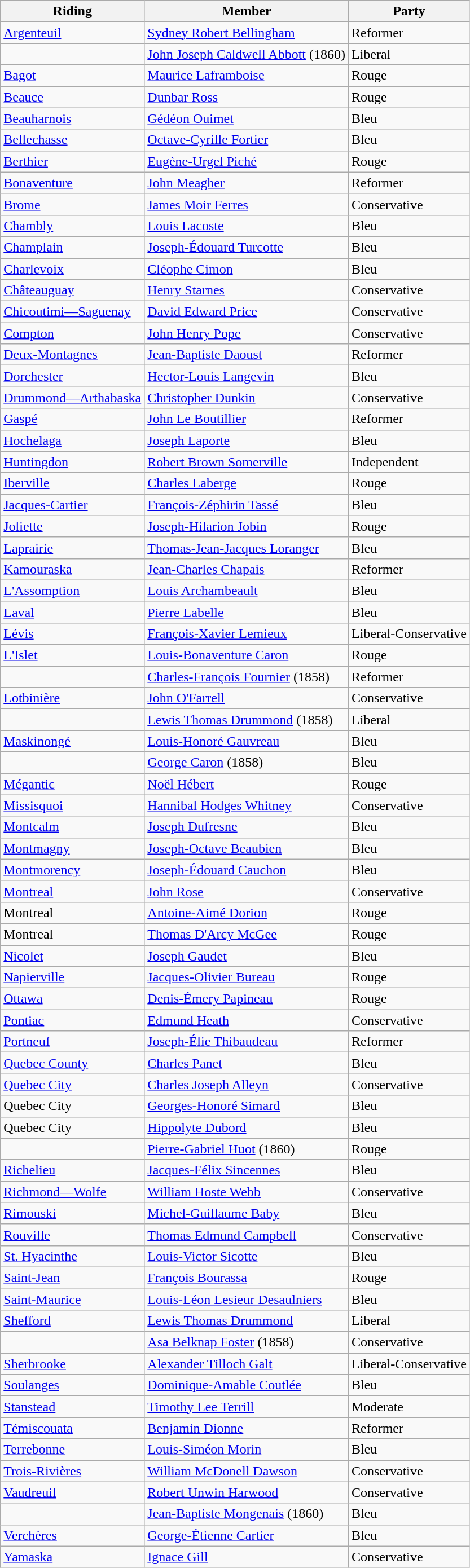<table class="wikitable">
<tr>
<th>Riding</th>
<th>Member</th>
<th>Party</th>
</tr>
<tr>
<td><a href='#'>Argenteuil</a></td>
<td><a href='#'>Sydney Robert Bellingham</a></td>
<td>Reformer</td>
</tr>
<tr>
<td></td>
<td><a href='#'>John Joseph Caldwell Abbott</a> (1860)</td>
<td>Liberal</td>
</tr>
<tr>
<td><a href='#'>Bagot</a></td>
<td><a href='#'>Maurice Laframboise</a></td>
<td>Rouge</td>
</tr>
<tr>
<td><a href='#'>Beauce</a></td>
<td><a href='#'>Dunbar Ross</a></td>
<td>Rouge</td>
</tr>
<tr>
<td><a href='#'>Beauharnois</a></td>
<td><a href='#'>Gédéon Ouimet</a></td>
<td>Bleu</td>
</tr>
<tr>
<td><a href='#'>Bellechasse</a></td>
<td><a href='#'>Octave-Cyrille Fortier</a></td>
<td>Bleu</td>
</tr>
<tr>
<td><a href='#'>Berthier</a></td>
<td><a href='#'>Eugène-Urgel Piché</a></td>
<td>Rouge</td>
</tr>
<tr>
<td><a href='#'>Bonaventure</a></td>
<td><a href='#'>John Meagher</a></td>
<td>Reformer</td>
</tr>
<tr>
<td><a href='#'>Brome</a></td>
<td><a href='#'>James Moir Ferres</a></td>
<td>Conservative</td>
</tr>
<tr>
<td><a href='#'>Chambly</a></td>
<td><a href='#'>Louis Lacoste</a></td>
<td>Bleu</td>
</tr>
<tr>
<td><a href='#'>Champlain</a></td>
<td><a href='#'>Joseph-Édouard Turcotte</a></td>
<td>Bleu</td>
</tr>
<tr>
<td><a href='#'>Charlevoix</a></td>
<td><a href='#'>Cléophe Cimon</a></td>
<td>Bleu</td>
</tr>
<tr>
<td><a href='#'>Châteauguay</a></td>
<td><a href='#'>Henry Starnes</a></td>
<td>Conservative</td>
</tr>
<tr>
<td><a href='#'>Chicoutimi—Saguenay</a></td>
<td><a href='#'>David Edward Price</a></td>
<td>Conservative</td>
</tr>
<tr>
<td><a href='#'>Compton</a></td>
<td><a href='#'>John Henry Pope</a></td>
<td>Conservative</td>
</tr>
<tr>
<td><a href='#'>Deux-Montagnes</a></td>
<td><a href='#'>Jean-Baptiste Daoust</a></td>
<td>Reformer</td>
</tr>
<tr>
<td><a href='#'>Dorchester</a></td>
<td><a href='#'>Hector-Louis Langevin</a></td>
<td>Bleu</td>
</tr>
<tr>
<td><a href='#'>Drummond—Arthabaska</a></td>
<td><a href='#'>Christopher Dunkin</a></td>
<td>Conservative</td>
</tr>
<tr>
<td><a href='#'>Gaspé</a></td>
<td><a href='#'>John Le Boutillier</a></td>
<td>Reformer</td>
</tr>
<tr>
<td><a href='#'>Hochelaga</a></td>
<td><a href='#'>Joseph Laporte</a></td>
<td>Bleu</td>
</tr>
<tr>
<td><a href='#'>Huntingdon</a></td>
<td><a href='#'>Robert Brown Somerville</a></td>
<td>Independent</td>
</tr>
<tr>
<td><a href='#'>Iberville</a></td>
<td><a href='#'>Charles Laberge</a></td>
<td>Rouge</td>
</tr>
<tr>
<td><a href='#'>Jacques-Cartier</a></td>
<td><a href='#'>François-Zéphirin Tassé</a></td>
<td>Bleu</td>
</tr>
<tr>
<td><a href='#'>Joliette</a></td>
<td><a href='#'>Joseph-Hilarion Jobin</a></td>
<td>Rouge</td>
</tr>
<tr>
<td><a href='#'>Laprairie</a></td>
<td><a href='#'>Thomas-Jean-Jacques Loranger</a></td>
<td>Bleu</td>
</tr>
<tr>
<td><a href='#'>Kamouraska</a></td>
<td><a href='#'>Jean-Charles Chapais</a></td>
<td>Reformer</td>
</tr>
<tr>
<td><a href='#'>L'Assomption</a></td>
<td><a href='#'>Louis Archambeault</a></td>
<td>Bleu</td>
</tr>
<tr>
<td><a href='#'>Laval</a></td>
<td><a href='#'>Pierre Labelle</a></td>
<td>Bleu</td>
</tr>
<tr>
<td><a href='#'>Lévis</a></td>
<td><a href='#'>François-Xavier Lemieux</a></td>
<td>Liberal-Conservative</td>
</tr>
<tr>
<td><a href='#'>L'Islet</a></td>
<td><a href='#'>Louis-Bonaventure Caron</a></td>
<td>Rouge</td>
</tr>
<tr>
<td></td>
<td><a href='#'>Charles-François Fournier</a> (1858)</td>
<td>Reformer</td>
</tr>
<tr>
<td><a href='#'>Lotbinière</a></td>
<td><a href='#'>John O'Farrell</a></td>
<td>Conservative</td>
</tr>
<tr>
<td></td>
<td><a href='#'>Lewis Thomas Drummond</a> (1858)</td>
<td>Liberal</td>
</tr>
<tr>
<td><a href='#'>Maskinongé</a></td>
<td><a href='#'>Louis-Honoré Gauvreau</a></td>
<td>Bleu</td>
</tr>
<tr>
<td></td>
<td><a href='#'>George Caron</a> (1858)</td>
<td>Bleu</td>
</tr>
<tr>
<td><a href='#'>Mégantic</a></td>
<td><a href='#'>Noël Hébert</a></td>
<td>Rouge</td>
</tr>
<tr>
<td><a href='#'>Missisquoi</a></td>
<td><a href='#'>Hannibal Hodges Whitney</a></td>
<td>Conservative</td>
</tr>
<tr>
<td><a href='#'>Montcalm</a></td>
<td><a href='#'>Joseph Dufresne</a></td>
<td>Bleu</td>
</tr>
<tr>
<td><a href='#'>Montmagny</a></td>
<td><a href='#'>Joseph-Octave Beaubien</a></td>
<td>Bleu</td>
</tr>
<tr>
<td><a href='#'>Montmorency</a></td>
<td><a href='#'>Joseph-Édouard Cauchon</a></td>
<td>Bleu</td>
</tr>
<tr>
<td><a href='#'>Montreal</a></td>
<td><a href='#'>John Rose</a></td>
<td>Conservative</td>
</tr>
<tr>
<td>Montreal</td>
<td><a href='#'>Antoine-Aimé Dorion</a></td>
<td>Rouge</td>
</tr>
<tr>
<td>Montreal</td>
<td><a href='#'>Thomas D'Arcy McGee</a></td>
<td>Rouge</td>
</tr>
<tr>
<td><a href='#'>Nicolet</a></td>
<td><a href='#'>Joseph Gaudet</a></td>
<td>Bleu</td>
</tr>
<tr>
<td><a href='#'>Napierville</a></td>
<td><a href='#'>Jacques-Olivier Bureau</a></td>
<td>Rouge</td>
</tr>
<tr>
<td><a href='#'>Ottawa</a></td>
<td><a href='#'>Denis-Émery Papineau</a></td>
<td>Rouge</td>
</tr>
<tr>
<td><a href='#'>Pontiac</a></td>
<td><a href='#'>Edmund Heath</a></td>
<td>Conservative</td>
</tr>
<tr>
<td><a href='#'>Portneuf</a></td>
<td><a href='#'>Joseph-Élie Thibaudeau</a></td>
<td>Reformer</td>
</tr>
<tr>
<td><a href='#'>Quebec County</a></td>
<td><a href='#'>Charles Panet</a></td>
<td>Bleu</td>
</tr>
<tr>
<td><a href='#'>Quebec City</a></td>
<td><a href='#'>Charles Joseph Alleyn</a></td>
<td>Conservative</td>
</tr>
<tr>
<td>Quebec City</td>
<td><a href='#'>Georges-Honoré Simard</a></td>
<td>Bleu</td>
</tr>
<tr>
<td>Quebec City</td>
<td><a href='#'>Hippolyte Dubord</a></td>
<td>Bleu</td>
</tr>
<tr>
<td></td>
<td><a href='#'>Pierre-Gabriel Huot</a> (1860)</td>
<td>Rouge</td>
</tr>
<tr>
<td><a href='#'>Richelieu</a></td>
<td><a href='#'>Jacques-Félix Sincennes</a></td>
<td>Bleu</td>
</tr>
<tr>
<td><a href='#'>Richmond—Wolfe</a></td>
<td><a href='#'>William Hoste Webb</a></td>
<td>Conservative</td>
</tr>
<tr>
<td><a href='#'>Rimouski</a></td>
<td><a href='#'>Michel-Guillaume Baby</a></td>
<td>Bleu</td>
</tr>
<tr>
<td><a href='#'>Rouville</a></td>
<td><a href='#'>Thomas Edmund Campbell</a></td>
<td>Conservative</td>
</tr>
<tr>
<td><a href='#'>St. Hyacinthe</a></td>
<td><a href='#'>Louis-Victor Sicotte</a></td>
<td>Bleu</td>
</tr>
<tr>
<td><a href='#'>Saint-Jean</a></td>
<td><a href='#'>François Bourassa</a></td>
<td>Rouge</td>
</tr>
<tr>
<td><a href='#'>Saint-Maurice</a></td>
<td><a href='#'>Louis-Léon Lesieur Desaulniers</a></td>
<td>Bleu</td>
</tr>
<tr>
<td><a href='#'>Shefford</a></td>
<td><a href='#'>Lewis Thomas Drummond</a></td>
<td>Liberal</td>
</tr>
<tr>
<td></td>
<td><a href='#'>Asa Belknap Foster</a> (1858)</td>
<td>Conservative</td>
</tr>
<tr>
<td><a href='#'>Sherbrooke</a></td>
<td><a href='#'>Alexander Tilloch Galt</a></td>
<td>Liberal-Conservative</td>
</tr>
<tr>
<td><a href='#'>Soulanges</a></td>
<td><a href='#'>Dominique-Amable Coutlée</a></td>
<td>Bleu</td>
</tr>
<tr>
<td><a href='#'>Stanstead</a></td>
<td><a href='#'>Timothy Lee Terrill</a></td>
<td>Moderate</td>
</tr>
<tr>
<td><a href='#'>Témiscouata</a></td>
<td><a href='#'>Benjamin Dionne</a></td>
<td>Reformer</td>
</tr>
<tr>
<td><a href='#'>Terrebonne</a></td>
<td><a href='#'>Louis-Siméon Morin</a></td>
<td>Bleu</td>
</tr>
<tr>
<td><a href='#'>Trois-Rivières</a></td>
<td><a href='#'>William McDonell Dawson</a></td>
<td>Conservative</td>
</tr>
<tr>
<td><a href='#'>Vaudreuil</a></td>
<td><a href='#'>Robert Unwin Harwood</a></td>
<td>Conservative</td>
</tr>
<tr>
<td></td>
<td><a href='#'>Jean-Baptiste Mongenais</a> (1860)</td>
<td>Bleu</td>
</tr>
<tr>
<td><a href='#'>Verchères</a></td>
<td><a href='#'>George-Étienne Cartier</a></td>
<td>Bleu</td>
</tr>
<tr>
<td><a href='#'>Yamaska</a></td>
<td><a href='#'>Ignace Gill</a></td>
<td>Conservative</td>
</tr>
</table>
